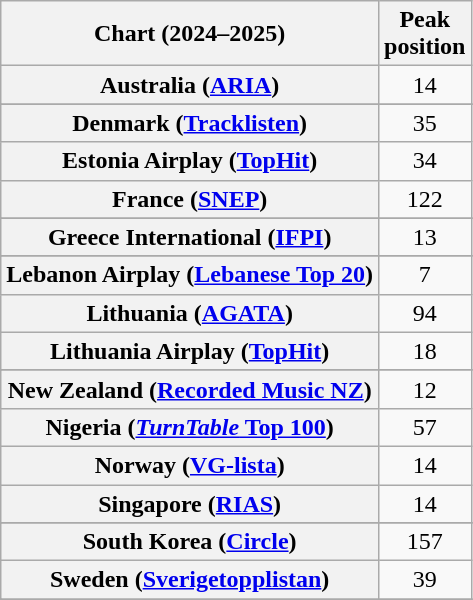<table class="wikitable sortable plainrowheaders" style="text-align:center">
<tr>
<th scope="col">Chart (2024–2025)</th>
<th scope="col">Peak<br>position</th>
</tr>
<tr>
<th scope="row">Australia (<a href='#'>ARIA</a>)</th>
<td>14</td>
</tr>
<tr>
</tr>
<tr>
</tr>
<tr>
</tr>
<tr>
</tr>
<tr>
</tr>
<tr>
<th scope="row">Denmark (<a href='#'>Tracklisten</a>)</th>
<td>35</td>
</tr>
<tr>
<th scope="row">Estonia Airplay (<a href='#'>TopHit</a>)</th>
<td>34</td>
</tr>
<tr>
<th scope="row">France (<a href='#'>SNEP</a>)</th>
<td>122</td>
</tr>
<tr>
</tr>
<tr>
</tr>
<tr>
<th scope="row">Greece International (<a href='#'>IFPI</a>)</th>
<td>13</td>
</tr>
<tr>
</tr>
<tr>
<th scope="row">Lebanon Airplay (<a href='#'>Lebanese Top 20</a>)</th>
<td>7</td>
</tr>
<tr>
<th scope="row">Lithuania (<a href='#'>AGATA</a>)</th>
<td>94</td>
</tr>
<tr>
<th scope="row">Lithuania Airplay (<a href='#'>TopHit</a>)</th>
<td>18</td>
</tr>
<tr>
</tr>
<tr>
<th scope="row">New Zealand (<a href='#'>Recorded Music NZ</a>)</th>
<td>12</td>
</tr>
<tr>
<th scope="row">Nigeria (<a href='#'><em>TurnTable</em> Top 100</a>)</th>
<td>57</td>
</tr>
<tr>
<th scope="row">Norway (<a href='#'>VG-lista</a>)</th>
<td>14</td>
</tr>
<tr>
<th scope="row">Singapore (<a href='#'>RIAS</a>)</th>
<td>14</td>
</tr>
<tr>
</tr>
<tr>
</tr>
<tr>
<th scope="row">South Korea  (<a href='#'>Circle</a>)</th>
<td>157</td>
</tr>
<tr>
<th scope="row">Sweden (<a href='#'>Sverigetopplistan</a>)</th>
<td>39</td>
</tr>
<tr>
</tr>
<tr>
</tr>
<tr>
</tr>
<tr>
</tr>
<tr>
</tr>
<tr>
</tr>
<tr>
</tr>
</table>
